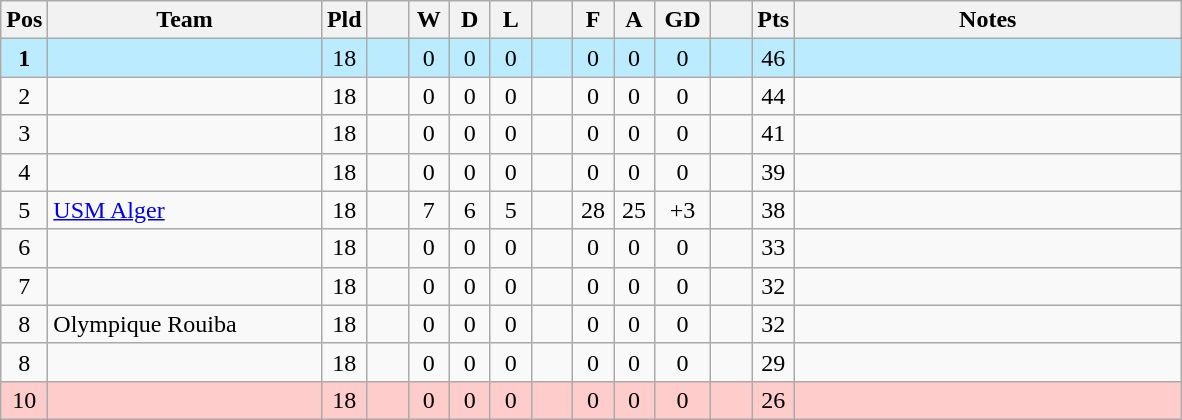<table class="wikitable" style="text-align: center;">
<tr>
<th width=20>Pos</th>
<th width=175>Team</th>
<th width=20>Pld</th>
<th width=20></th>
<th width=20>W</th>
<th width=20>D</th>
<th width=20>L</th>
<th width=20></th>
<th width=20>F</th>
<th width=20>A</th>
<th width=30>GD</th>
<th width=20></th>
<th width=20>Pts</th>
<th width=250>Notes</th>
</tr>
<tr style="background:#BBEBFF;">
<td><strong>1</strong></td>
<td align=left><strong></strong></td>
<td>18</td>
<td></td>
<td>0</td>
<td>0</td>
<td>0</td>
<td></td>
<td>0</td>
<td>0</td>
<td>0</td>
<td></td>
<td>46</td>
<td></td>
</tr>
<tr>
<td>2</td>
<td align=left></td>
<td>18</td>
<td></td>
<td>0</td>
<td>0</td>
<td>0</td>
<td></td>
<td>0</td>
<td>0</td>
<td>0</td>
<td></td>
<td>44</td>
<td></td>
</tr>
<tr>
<td>3</td>
<td align=left></td>
<td>18</td>
<td></td>
<td>0</td>
<td>0</td>
<td>0</td>
<td></td>
<td>0</td>
<td>0</td>
<td>0</td>
<td></td>
<td>41</td>
<td></td>
</tr>
<tr>
<td>4</td>
<td align=left></td>
<td>18</td>
<td></td>
<td>0</td>
<td>0</td>
<td>0</td>
<td></td>
<td>0</td>
<td>0</td>
<td>0</td>
<td></td>
<td>39</td>
<td></td>
</tr>
<tr>
<td>5</td>
<td align=left><a href='#'>USM Alger</a></td>
<td>18</td>
<td></td>
<td>7</td>
<td>6</td>
<td>5</td>
<td></td>
<td>28</td>
<td>25</td>
<td>+3</td>
<td></td>
<td>38</td>
<td></td>
</tr>
<tr>
<td>6</td>
<td align=left></td>
<td>18</td>
<td></td>
<td>0</td>
<td>0</td>
<td>0</td>
<td></td>
<td>0</td>
<td>0</td>
<td>0</td>
<td></td>
<td>33</td>
<td></td>
</tr>
<tr>
<td>7</td>
<td align=left></td>
<td>18</td>
<td></td>
<td>0</td>
<td>0</td>
<td>0</td>
<td></td>
<td>0</td>
<td>0</td>
<td>0</td>
<td></td>
<td>32</td>
<td></td>
</tr>
<tr>
<td>8</td>
<td align=left>Olympique Rouiba</td>
<td>18</td>
<td></td>
<td>0</td>
<td>0</td>
<td>0</td>
<td></td>
<td>0</td>
<td>0</td>
<td>0</td>
<td></td>
<td>32</td>
<td></td>
</tr>
<tr>
<td>8</td>
<td align=left></td>
<td>18</td>
<td></td>
<td>0</td>
<td>0</td>
<td>0</td>
<td></td>
<td>0</td>
<td>0</td>
<td>0</td>
<td></td>
<td>29</td>
<td></td>
</tr>
<tr style="background:#FFCCCC;">
<td>10</td>
<td align=left></td>
<td>18</td>
<td></td>
<td>0</td>
<td>0</td>
<td>0</td>
<td></td>
<td>0</td>
<td>0</td>
<td>0</td>
<td></td>
<td>26</td>
<td></td>
</tr>
</table>
